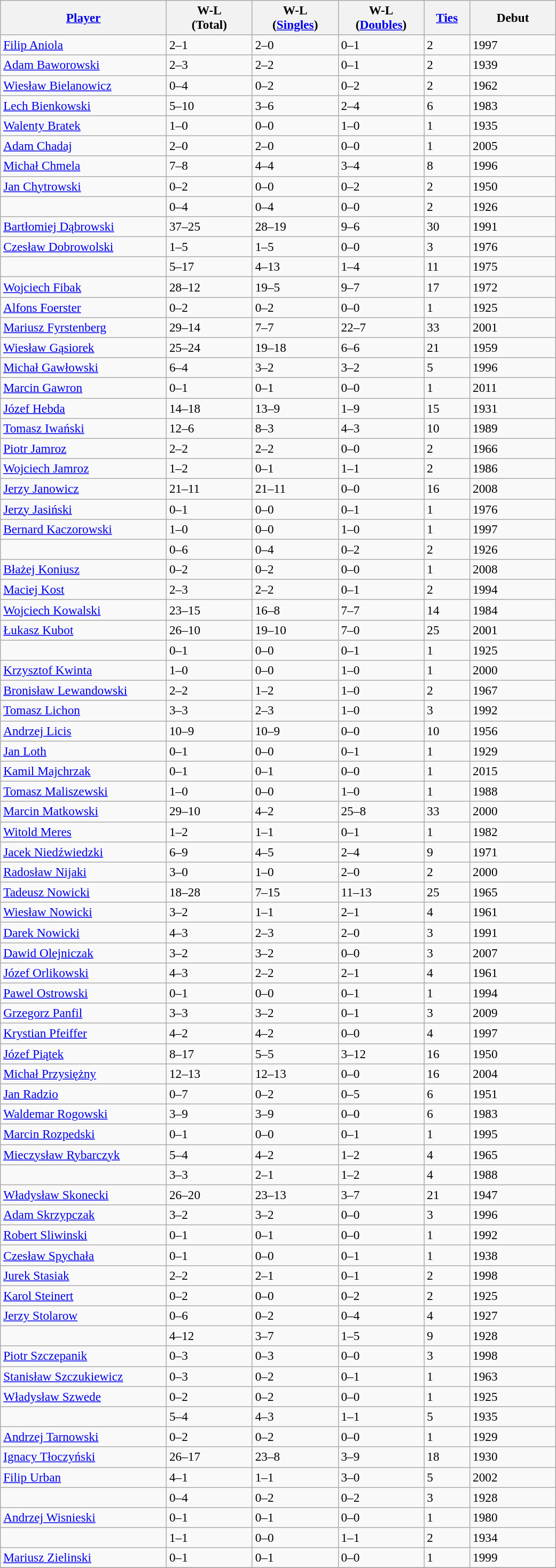<table class="wikitable sortable" style=font-size:97%>
<tr>
<th width=200><a href='#'>Player</a></th>
<th width=100>W-L<br>(Total)</th>
<th width=100>W-L<br>(<a href='#'>Singles</a>)</th>
<th width=100>W-L<br>(<a href='#'>Doubles</a>)</th>
<th width=50><a href='#'>Ties</a></th>
<th width=100>Debut</th>
</tr>
<tr>
<td><a href='#'>Filip Aniola</a></td>
<td>2–1</td>
<td>2–0</td>
<td>0–1</td>
<td>2</td>
<td>1997</td>
</tr>
<tr>
<td><a href='#'>Adam Baworowski</a></td>
<td>2–3</td>
<td>2–2</td>
<td>0–1</td>
<td>2</td>
<td>1939</td>
</tr>
<tr>
<td><a href='#'>Wiesław Bielanowicz</a></td>
<td>0–4</td>
<td>0–2</td>
<td>0–2</td>
<td>2</td>
<td>1962</td>
</tr>
<tr>
<td><a href='#'>Lech Bienkowski</a></td>
<td>5–10</td>
<td>3–6</td>
<td>2–4</td>
<td>6</td>
<td>1983</td>
</tr>
<tr>
<td><a href='#'>Walenty Bratek</a></td>
<td>1–0</td>
<td>0–0</td>
<td>1–0</td>
<td>1</td>
<td>1935</td>
</tr>
<tr>
<td><a href='#'>Adam Chadaj</a></td>
<td>2–0</td>
<td>2–0</td>
<td>0–0</td>
<td>1</td>
<td>2005</td>
</tr>
<tr>
<td><a href='#'>Michał Chmela</a></td>
<td>7–8</td>
<td>4–4</td>
<td>3–4</td>
<td>8</td>
<td>1996</td>
</tr>
<tr>
<td><a href='#'>Jan Chytrowski</a></td>
<td>0–2</td>
<td>0–0</td>
<td>0–2</td>
<td>2</td>
<td>1950</td>
</tr>
<tr>
<td></td>
<td>0–4</td>
<td>0–4</td>
<td>0–0</td>
<td>2</td>
<td>1926</td>
</tr>
<tr>
<td><a href='#'>Bartłomiej Dąbrowski</a></td>
<td>37–25</td>
<td>28–19</td>
<td>9–6</td>
<td>30</td>
<td>1991</td>
</tr>
<tr>
<td><a href='#'>Czesław Dobrowolski</a></td>
<td>1–5</td>
<td>1–5</td>
<td>0–0</td>
<td>3</td>
<td>1976</td>
</tr>
<tr>
<td></td>
<td>5–17</td>
<td>4–13</td>
<td>1–4</td>
<td>11</td>
<td>1975</td>
</tr>
<tr>
<td><a href='#'>Wojciech Fibak</a></td>
<td>28–12</td>
<td>19–5</td>
<td>9–7</td>
<td>17</td>
<td>1972</td>
</tr>
<tr>
<td><a href='#'>Alfons Foerster</a></td>
<td>0–2</td>
<td>0–2</td>
<td>0–0</td>
<td>1</td>
<td>1925</td>
</tr>
<tr>
<td><a href='#'>Mariusz Fyrstenberg</a></td>
<td>29–14</td>
<td>7–7</td>
<td>22–7</td>
<td>33</td>
<td>2001</td>
</tr>
<tr>
<td><a href='#'>Wiesław Gąsiorek</a></td>
<td>25–24</td>
<td>19–18</td>
<td>6–6</td>
<td>21</td>
<td>1959</td>
</tr>
<tr>
<td><a href='#'>Michał Gawłowski</a></td>
<td>6–4</td>
<td>3–2</td>
<td>3–2</td>
<td>5</td>
<td>1996</td>
</tr>
<tr>
<td><a href='#'>Marcin Gawron</a></td>
<td>0–1</td>
<td>0–1</td>
<td>0–0</td>
<td>1</td>
<td>2011</td>
</tr>
<tr>
<td><a href='#'>Józef Hebda</a></td>
<td>14–18</td>
<td>13–9</td>
<td>1–9</td>
<td>15</td>
<td>1931</td>
</tr>
<tr>
<td><a href='#'>Tomasz Iwański</a></td>
<td>12–6</td>
<td>8–3</td>
<td>4–3</td>
<td>10</td>
<td>1989</td>
</tr>
<tr>
<td><a href='#'>Piotr Jamroz</a></td>
<td>2–2</td>
<td>2–2</td>
<td>0–0</td>
<td>2</td>
<td>1966</td>
</tr>
<tr>
<td><a href='#'>Wojciech Jamroz</a></td>
<td>1–2</td>
<td>0–1</td>
<td>1–1</td>
<td>2</td>
<td>1986</td>
</tr>
<tr>
<td><a href='#'>Jerzy Janowicz</a></td>
<td>21–11</td>
<td>21–11</td>
<td>0–0</td>
<td>16</td>
<td>2008</td>
</tr>
<tr>
<td><a href='#'>Jerzy Jasiński</a></td>
<td>0–1</td>
<td>0–0</td>
<td>0–1</td>
<td>1</td>
<td>1976</td>
</tr>
<tr>
<td><a href='#'>Bernard Kaczorowski</a></td>
<td>1–0</td>
<td>0–0</td>
<td>1–0</td>
<td>1</td>
<td>1997</td>
</tr>
<tr>
<td></td>
<td>0–6</td>
<td>0–4</td>
<td>0–2</td>
<td>2</td>
<td>1926</td>
</tr>
<tr>
<td><a href='#'>Błażej Koniusz</a></td>
<td>0–2</td>
<td>0–2</td>
<td>0–0</td>
<td>1</td>
<td>2008</td>
</tr>
<tr>
<td><a href='#'>Maciej Kost</a></td>
<td>2–3</td>
<td>2–2</td>
<td>0–1</td>
<td>2</td>
<td>1994</td>
</tr>
<tr>
<td><a href='#'>Wojciech Kowalski</a></td>
<td>23–15</td>
<td>16–8</td>
<td>7–7</td>
<td>14</td>
<td>1984</td>
</tr>
<tr>
<td><a href='#'>Łukasz Kubot</a></td>
<td>26–10</td>
<td>19–10</td>
<td>7–0</td>
<td>25</td>
<td>2001</td>
</tr>
<tr>
<td></td>
<td>0–1</td>
<td>0–0</td>
<td>0–1</td>
<td>1</td>
<td>1925</td>
</tr>
<tr>
<td><a href='#'>Krzysztof Kwinta</a></td>
<td>1–0</td>
<td>0–0</td>
<td>1–0</td>
<td>1</td>
<td>2000</td>
</tr>
<tr>
<td><a href='#'>Bronisław Lewandowski</a></td>
<td>2–2</td>
<td>1–2</td>
<td>1–0</td>
<td>2</td>
<td>1967</td>
</tr>
<tr>
<td><a href='#'>Tomasz Lichon</a></td>
<td>3–3</td>
<td>2–3</td>
<td>1–0</td>
<td>3</td>
<td>1992</td>
</tr>
<tr>
<td><a href='#'>Andrzej Licis</a></td>
<td>10–9</td>
<td>10–9</td>
<td>0–0</td>
<td>10</td>
<td>1956</td>
</tr>
<tr>
<td><a href='#'>Jan Loth</a></td>
<td>0–1</td>
<td>0–0</td>
<td>0–1</td>
<td>1</td>
<td>1929</td>
</tr>
<tr>
<td><a href='#'>Kamil Majchrzak</a></td>
<td>0–1</td>
<td>0–1</td>
<td>0–0</td>
<td>1</td>
<td>2015</td>
</tr>
<tr>
<td><a href='#'>Tomasz Maliszewski</a></td>
<td>1–0</td>
<td>0–0</td>
<td>1–0</td>
<td>1</td>
<td>1988</td>
</tr>
<tr>
<td><a href='#'>Marcin Matkowski</a></td>
<td>29–10</td>
<td>4–2</td>
<td>25–8</td>
<td>33</td>
<td>2000</td>
</tr>
<tr>
<td><a href='#'>Witold Meres</a></td>
<td>1–2</td>
<td>1–1</td>
<td>0–1</td>
<td>1</td>
<td>1982</td>
</tr>
<tr>
<td><a href='#'>Jacek Niedźwiedzki</a></td>
<td>6–9</td>
<td>4–5</td>
<td>2–4</td>
<td>9</td>
<td>1971</td>
</tr>
<tr>
<td><a href='#'>Radosław Nijaki</a></td>
<td>3–0</td>
<td>1–0</td>
<td>2–0</td>
<td>2</td>
<td>2000</td>
</tr>
<tr>
<td><a href='#'>Tadeusz Nowicki</a></td>
<td>18–28</td>
<td>7–15</td>
<td>11–13</td>
<td>25</td>
<td>1965</td>
</tr>
<tr>
<td><a href='#'>Wiesław Nowicki</a></td>
<td>3–2</td>
<td>1–1</td>
<td>2–1</td>
<td>4</td>
<td>1961</td>
</tr>
<tr>
<td><a href='#'>Darek Nowicki</a></td>
<td>4–3</td>
<td>2–3</td>
<td>2–0</td>
<td>3</td>
<td>1991</td>
</tr>
<tr>
<td><a href='#'>Dawid Olejniczak</a></td>
<td>3–2</td>
<td>3–2</td>
<td>0–0</td>
<td>3</td>
<td>2007</td>
</tr>
<tr>
<td><a href='#'>Józef Orlikowski</a></td>
<td>4–3</td>
<td>2–2</td>
<td>2–1</td>
<td>4</td>
<td>1961</td>
</tr>
<tr>
<td><a href='#'>Pawel Ostrowski</a></td>
<td>0–1</td>
<td>0–0</td>
<td>0–1</td>
<td>1</td>
<td>1994</td>
</tr>
<tr>
<td><a href='#'>Grzegorz Panfil</a></td>
<td>3–3</td>
<td>3–2</td>
<td>0–1</td>
<td>3</td>
<td>2009</td>
</tr>
<tr>
<td><a href='#'>Krystian Pfeiffer</a></td>
<td>4–2</td>
<td>4–2</td>
<td>0–0</td>
<td>4</td>
<td>1997</td>
</tr>
<tr>
<td><a href='#'>Józef Piątek</a></td>
<td>8–17</td>
<td>5–5</td>
<td>3–12</td>
<td>16</td>
<td>1950</td>
</tr>
<tr>
<td><a href='#'>Michał Przysiężny</a></td>
<td>12–13</td>
<td>12–13</td>
<td>0–0</td>
<td>16</td>
<td>2004</td>
</tr>
<tr>
<td><a href='#'>Jan Radzio</a></td>
<td>0–7</td>
<td>0–2</td>
<td>0–5</td>
<td>6</td>
<td>1951</td>
</tr>
<tr>
<td><a href='#'>Waldemar Rogowski</a></td>
<td>3–9</td>
<td>3–9</td>
<td>0–0</td>
<td>6</td>
<td>1983</td>
</tr>
<tr>
<td><a href='#'>Marcin Rozpedski</a></td>
<td>0–1</td>
<td>0–0</td>
<td>0–1</td>
<td>1</td>
<td>1995</td>
</tr>
<tr>
<td><a href='#'>Mieczysław Rybarczyk</a></td>
<td>5–4</td>
<td>4–2</td>
<td>1–2</td>
<td>4</td>
<td>1965</td>
</tr>
<tr>
<td></td>
<td>3–3</td>
<td>2–1</td>
<td>1–2</td>
<td>4</td>
<td>1988</td>
</tr>
<tr>
<td><a href='#'>Władysław Skonecki</a></td>
<td>26–20</td>
<td>23–13</td>
<td>3–7</td>
<td>21</td>
<td>1947</td>
</tr>
<tr>
<td><a href='#'>Adam Skrzypczak</a></td>
<td>3–2</td>
<td>3–2</td>
<td>0–0</td>
<td>3</td>
<td>1996</td>
</tr>
<tr>
<td><a href='#'>Robert Sliwinski</a></td>
<td>0–1</td>
<td>0–1</td>
<td>0–0</td>
<td>1</td>
<td>1992</td>
</tr>
<tr>
<td><a href='#'>Czesław Spychała</a></td>
<td>0–1</td>
<td>0–0</td>
<td>0–1</td>
<td>1</td>
<td>1938</td>
</tr>
<tr>
<td><a href='#'>Jurek Stasiak</a></td>
<td>2–2</td>
<td>2–1</td>
<td>0–1</td>
<td>2</td>
<td>1998</td>
</tr>
<tr>
<td><a href='#'>Karol Steinert</a></td>
<td>0–2</td>
<td>0–0</td>
<td>0–2</td>
<td>2</td>
<td>1925</td>
</tr>
<tr>
<td><a href='#'>Jerzy Stolarow</a></td>
<td>0–6</td>
<td>0–2</td>
<td>0–4</td>
<td>4</td>
<td>1927</td>
</tr>
<tr>
<td></td>
<td>4–12</td>
<td>3–7</td>
<td>1–5</td>
<td>9</td>
<td>1928</td>
</tr>
<tr>
<td><a href='#'>Piotr Szczepanik</a></td>
<td>0–3</td>
<td>0–3</td>
<td>0–0</td>
<td>3</td>
<td>1998</td>
</tr>
<tr>
<td><a href='#'>Stanisław Szczukiewicz</a></td>
<td>0–3</td>
<td>0–2</td>
<td>0–1</td>
<td>1</td>
<td>1963</td>
</tr>
<tr>
<td><a href='#'>Władysław Szwede</a></td>
<td>0–2</td>
<td>0–2</td>
<td>0–0</td>
<td>1</td>
<td>1925</td>
</tr>
<tr>
<td></td>
<td>5–4</td>
<td>4–3</td>
<td>1–1</td>
<td>5</td>
<td>1935</td>
</tr>
<tr>
<td><a href='#'>Andrzej Tarnowski</a></td>
<td>0–2</td>
<td>0–2</td>
<td>0–0</td>
<td>1</td>
<td>1929</td>
</tr>
<tr>
<td><a href='#'>Ignacy Tłoczyński</a></td>
<td>26–17</td>
<td>23–8</td>
<td>3–9</td>
<td>18</td>
<td>1930</td>
</tr>
<tr>
<td><a href='#'>Filip Urban</a></td>
<td>4–1</td>
<td>1–1</td>
<td>3–0</td>
<td>5</td>
<td>2002</td>
</tr>
<tr>
<td></td>
<td>0–4</td>
<td>0–2</td>
<td>0–2</td>
<td>3</td>
<td>1928</td>
</tr>
<tr>
<td><a href='#'>Andrzej Wisnieski</a></td>
<td>0–1</td>
<td>0–1</td>
<td>0–0</td>
<td>1</td>
<td>1980</td>
</tr>
<tr>
<td></td>
<td>1–1</td>
<td>0–0</td>
<td>1–1</td>
<td>2</td>
<td>1934</td>
</tr>
<tr>
<td><a href='#'>Mariusz Zielinski</a></td>
<td>0–1</td>
<td>0–1</td>
<td>0–0</td>
<td>1</td>
<td>1999</td>
</tr>
<tr>
</tr>
</table>
